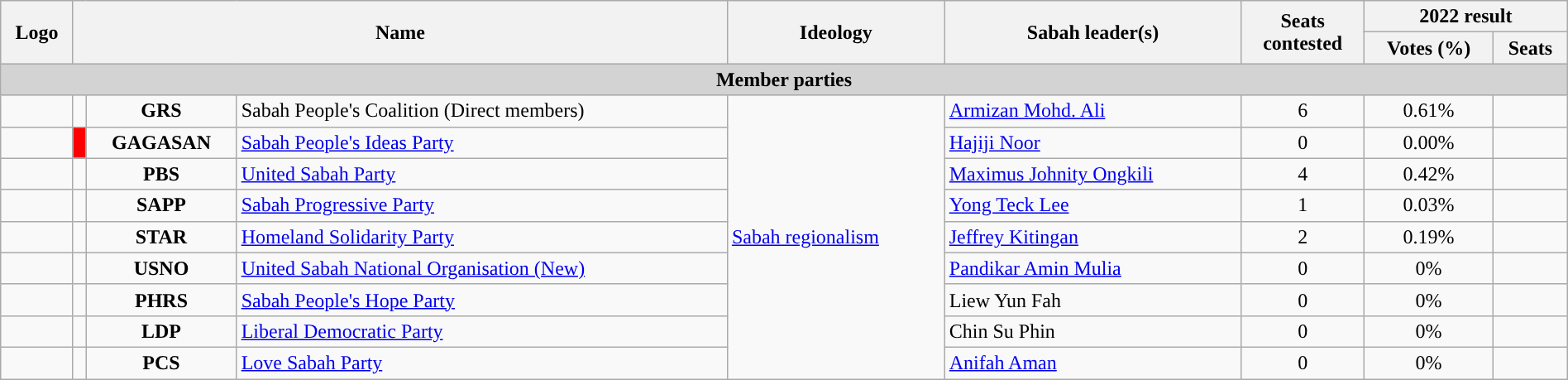<table class="wikitable" style="width:100%;">
<tr>
<th rowspan="2">Logo</th>
<th colspan="3" rowspan="2">Name</th>
<th rowspan="2">Ideology</th>
<th rowspan="2">Sabah leader(s)</th>
<th rowspan="2">Seats<br>contested</th>
<th colspan="2">2022 result</th>
</tr>
<tr>
<th>Votes (%)</th>
<th>Seats</th>
</tr>
<tr>
<td colspan="10" style="text-align:center; background:lightgrey;"><strong>Member parties</strong></td>
</tr>
<tr>
<td></td>
<td style="background:"></td>
<td style="text-align:center;"><strong>GRS</strong></td>
<td>Sabah People's Coalition (Direct members)<br></td>
<td rowspan="9"><a href='#'>Sabah regionalism</a></td>
<td><a href='#'>Armizan Mohd. Ali</a></td>
<td style="text-align:center;">6</td>
<td style="text-align:center;">0.61%</td>
<td></td>
</tr>
<tr>
<td></td>
<td style="background:red;"></td>
<td style="text-align:center;"><strong>GAGASAN</strong></td>
<td><a href='#'>Sabah People's Ideas Party</a><br></td>
<td><a href='#'>Hajiji Noor</a></td>
<td style="text-align:center;">0</td>
<td style="text-align:center;">0.00%</td>
<td></td>
</tr>
<tr>
<td></td>
<td style="background:"></td>
<td style="text-align:center;"><strong>PBS</strong></td>
<td><a href='#'>United Sabah Party</a><br></td>
<td><a href='#'>Maximus Johnity Ongkili</a></td>
<td style="text-align:center;">4</td>
<td style="text-align:center;">0.42%</td>
<td></td>
</tr>
<tr>
<td></td>
<td style="background:"></td>
<td style="text-align:center;"><strong>SAPP</strong></td>
<td><a href='#'>Sabah Progressive Party</a><br></td>
<td><a href='#'>Yong Teck Lee</a></td>
<td style="text-align:center;">1</td>
<td style="text-align:center;">0.03%</td>
<td></td>
</tr>
<tr>
<td></td>
<td style="background:"></td>
<td style="text-align:center;"><strong>STAR</strong></td>
<td><a href='#'>Homeland Solidarity Party</a><br></td>
<td><a href='#'>Jeffrey Kitingan</a></td>
<td style="text-align:center;">2</td>
<td style="text-align:center;">0.19%</td>
<td></td>
</tr>
<tr>
<td></td>
<td style="background: "></td>
<td style="text-align:center;"><strong>USNO</strong></td>
<td><a href='#'>United Sabah National Organisation (New)</a><br></td>
<td><a href='#'>Pandikar Amin Mulia</a></td>
<td style="text-align:center;">0</td>
<td style="text-align:center;">0%</td>
<td></td>
</tr>
<tr>
<td></td>
<td style="background: "></td>
<td style="text-align:center;"><strong>PHRS</strong></td>
<td><a href='#'>Sabah People's Hope Party</a><br></td>
<td>Liew Yun Fah</td>
<td style="text-align:center;">0</td>
<td style="text-align:center;">0%</td>
<td></td>
</tr>
<tr>
<td></td>
<td style="background: "></td>
<td style="text-align:center;"><strong>LDP</strong></td>
<td><a href='#'>Liberal Democratic Party</a><br></td>
<td>Chin Su Phin</td>
<td style="text-align:center;">0</td>
<td style="text-align:center;">0%</td>
<td></td>
</tr>
<tr>
<td></td>
<td style="background: "></td>
<td style="text-align:center;"><strong>PCS</strong></td>
<td><a href='#'>Love Sabah Party</a><br></td>
<td><a href='#'>Anifah Aman</a></td>
<td style="text-align:center;">0</td>
<td style="text-align:center;">0%</td>
<td></td>
</tr>
</table>
